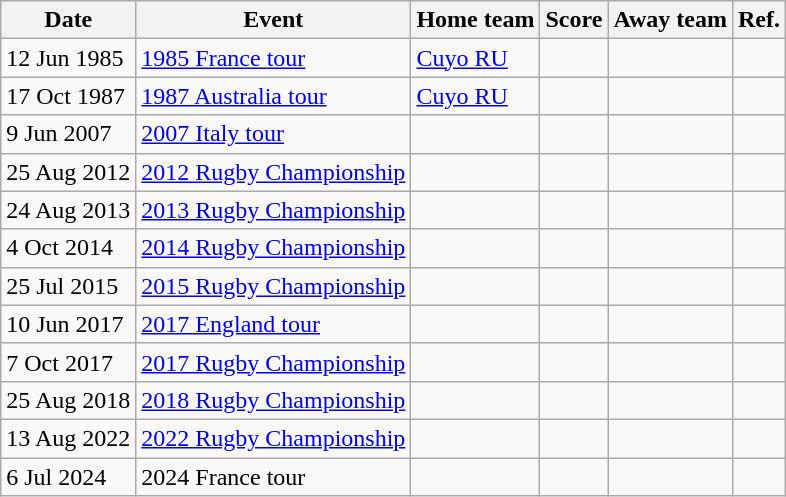<table class="wikitable collapsible collapsed"  style="text-align:left; width:;">
<tr>
<th>Date</th>
<th>Event</th>
<th>Home team</th>
<th>Score</th>
<th>Away team</th>
<th>Ref.</th>
</tr>
<tr>
<td>12 Jun 1985</td>
<td><a href='#'>1985 France tour</a></td>
<td><a href='#'>Cuyo RU</a></td>
<td></td>
<td></td>
<td></td>
</tr>
<tr>
<td>17 Oct 1987</td>
<td><a href='#'>1987 Australia tour</a></td>
<td><a href='#'>Cuyo RU</a></td>
<td></td>
<td></td>
<td></td>
</tr>
<tr>
<td>9 Jun 2007</td>
<td><a href='#'>2007 Italy tour</a></td>
<td></td>
<td></td>
<td></td>
<td></td>
</tr>
<tr>
<td>25 Aug 2012</td>
<td><a href='#'>2012 Rugby Championship</a></td>
<td></td>
<td></td>
<td></td>
<td></td>
</tr>
<tr>
<td>24 Aug 2013</td>
<td><a href='#'>2013 Rugby Championship</a></td>
<td></td>
<td></td>
<td></td>
<td></td>
</tr>
<tr>
<td>4 Oct 2014</td>
<td><a href='#'>2014 Rugby Championship</a></td>
<td></td>
<td></td>
<td></td>
<td></td>
</tr>
<tr>
<td>25 Jul 2015</td>
<td><a href='#'>2015 Rugby Championship</a></td>
<td></td>
<td></td>
<td></td>
<td></td>
</tr>
<tr>
<td>10 Jun 2017</td>
<td><a href='#'>2017 England tour</a></td>
<td></td>
<td></td>
<td></td>
<td></td>
</tr>
<tr>
<td>7 Oct 2017</td>
<td><a href='#'>2017 Rugby Championship</a></td>
<td></td>
<td></td>
<td></td>
<td></td>
</tr>
<tr>
<td>25 Aug 2018</td>
<td><a href='#'>2018 Rugby Championship</a></td>
<td></td>
<td></td>
<td></td>
<td></td>
</tr>
<tr>
<td>13 Aug 2022</td>
<td><a href='#'>2022 Rugby Championship</a></td>
<td></td>
<td></td>
<td></td>
<td></td>
</tr>
<tr>
<td>6 Jul 2024</td>
<td>2024 France tour</td>
<td></td>
<td></td>
<td></td>
<td></td>
</tr>
</table>
